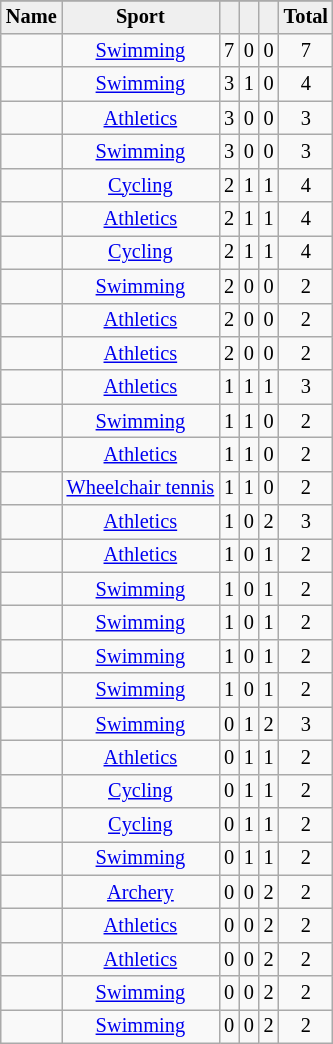<table class="wikitable sortable" style="font-size:85%" align="right">
<tr bgcolor="#efefef">
</tr>
<tr align="center" bgcolor="#efefef">
<td><strong>Name</strong></td>
<td><strong>Sport</strong></td>
<td class="unsortable"></td>
<td class="unsortable"></td>
<td class="unsortable"></td>
<td><strong>Total</strong></td>
</tr>
<tr align="center">
<td align="left"></td>
<td><a href='#'>Swimming</a></td>
<td>7</td>
<td>0</td>
<td>0</td>
<td>7</td>
</tr>
<tr align="center">
<td align="left"></td>
<td><a href='#'>Swimming</a></td>
<td>3</td>
<td>1</td>
<td>0</td>
<td>4</td>
</tr>
<tr align="center">
<td align="left"></td>
<td><a href='#'>Athletics</a></td>
<td>3</td>
<td>0</td>
<td>0</td>
<td>3</td>
</tr>
<tr align="center">
<td align="left"></td>
<td><a href='#'>Swimming</a></td>
<td>3</td>
<td>0</td>
<td>0</td>
<td>3</td>
</tr>
<tr align="center">
<td align="left"></td>
<td><a href='#'>Cycling</a></td>
<td>2</td>
<td>1</td>
<td>1</td>
<td>4</td>
</tr>
<tr align="center">
<td align="left"></td>
<td><a href='#'>Athletics</a></td>
<td>2</td>
<td>1</td>
<td>1</td>
<td>4</td>
</tr>
<tr align="center">
<td align="left"></td>
<td><a href='#'>Cycling</a></td>
<td>2</td>
<td>1</td>
<td>1</td>
<td>4</td>
</tr>
<tr align="center">
<td align="left"></td>
<td><a href='#'>Swimming</a></td>
<td>2</td>
<td>0</td>
<td>0</td>
<td>2</td>
</tr>
<tr align="center">
<td align="left"></td>
<td><a href='#'>Athletics</a></td>
<td>2</td>
<td>0</td>
<td>0</td>
<td>2</td>
</tr>
<tr align="center">
<td align="left"></td>
<td><a href='#'>Athletics</a></td>
<td>2</td>
<td>0</td>
<td>0</td>
<td>2</td>
</tr>
<tr align="center">
<td align="left"></td>
<td><a href='#'>Athletics</a></td>
<td>1</td>
<td>1</td>
<td>1</td>
<td>3</td>
</tr>
<tr align="center">
<td align="left"></td>
<td><a href='#'>Swimming</a></td>
<td>1</td>
<td>1</td>
<td>0</td>
<td>2</td>
</tr>
<tr align="center">
<td align="left"></td>
<td><a href='#'>Athletics</a></td>
<td>1</td>
<td>1</td>
<td>0</td>
<td>2</td>
</tr>
<tr align="center">
<td align="left"></td>
<td><a href='#'>Wheelchair tennis</a></td>
<td>1</td>
<td>1</td>
<td>0</td>
<td>2</td>
</tr>
<tr align="center">
<td align="left"></td>
<td><a href='#'>Athletics</a></td>
<td>1</td>
<td>0</td>
<td>2</td>
<td>3</td>
</tr>
<tr align="center">
<td align="left"></td>
<td><a href='#'>Athletics</a></td>
<td>1</td>
<td>0</td>
<td>1</td>
<td>2</td>
</tr>
<tr align="center">
<td align="left"></td>
<td><a href='#'>Swimming</a></td>
<td>1</td>
<td>0</td>
<td>1</td>
<td>2</td>
</tr>
<tr align="center">
<td align="left"></td>
<td><a href='#'>Swimming</a></td>
<td>1</td>
<td>0</td>
<td>1</td>
<td>2</td>
</tr>
<tr align="center">
<td align="left"></td>
<td><a href='#'>Swimming</a></td>
<td>1</td>
<td>0</td>
<td>1</td>
<td>2</td>
</tr>
<tr align="center">
<td align="left"></td>
<td><a href='#'>Swimming</a></td>
<td>1</td>
<td>0</td>
<td>1</td>
<td>2</td>
</tr>
<tr align="center">
<td align="left"></td>
<td><a href='#'>Swimming</a></td>
<td>0</td>
<td>1</td>
<td>2</td>
<td>3</td>
</tr>
<tr align="center">
<td align="left"></td>
<td><a href='#'>Athletics</a></td>
<td>0</td>
<td>1</td>
<td>1</td>
<td>2</td>
</tr>
<tr align="center">
<td align="left"></td>
<td><a href='#'>Cycling</a></td>
<td>0</td>
<td>1</td>
<td>1</td>
<td>2</td>
</tr>
<tr align="center">
<td align="left"></td>
<td><a href='#'>Cycling</a></td>
<td>0</td>
<td>1</td>
<td>1</td>
<td>2</td>
</tr>
<tr align="center">
<td align="left"></td>
<td><a href='#'>Swimming</a></td>
<td>0</td>
<td>1</td>
<td>1</td>
<td>2</td>
</tr>
<tr align="center">
<td align="left"></td>
<td><a href='#'>Archery</a></td>
<td>0</td>
<td>0</td>
<td>2</td>
<td>2</td>
</tr>
<tr align="center">
<td align="left"></td>
<td><a href='#'>Athletics</a></td>
<td>0</td>
<td>0</td>
<td>2</td>
<td>2</td>
</tr>
<tr align="center">
<td align="left"></td>
<td><a href='#'>Athletics</a></td>
<td>0</td>
<td>0</td>
<td>2</td>
<td>2</td>
</tr>
<tr align="center">
<td align="left"></td>
<td><a href='#'>Swimming</a></td>
<td>0</td>
<td>0</td>
<td>2</td>
<td>2</td>
</tr>
<tr align="center">
<td align="left"></td>
<td><a href='#'>Swimming</a></td>
<td>0</td>
<td>0</td>
<td>2</td>
<td>2</td>
</tr>
</table>
